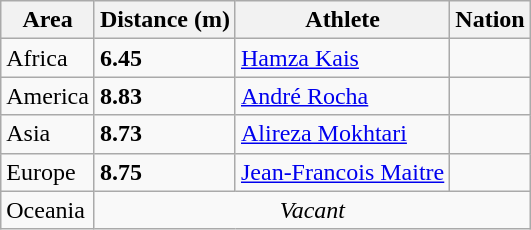<table class="wikitable">
<tr>
<th>Area</th>
<th>Distance (m)</th>
<th>Athlete</th>
<th>Nation</th>
</tr>
<tr>
<td>Africa</td>
<td><strong>6.45</strong></td>
<td><a href='#'>Hamza Kais</a></td>
<td></td>
</tr>
<tr>
<td>America</td>
<td><strong>8.83</strong> </td>
<td><a href='#'>André Rocha</a></td>
<td></td>
</tr>
<tr>
<td>Asia</td>
<td><strong>8.73</strong></td>
<td><a href='#'>Alireza Mokhtari</a></td>
<td></td>
</tr>
<tr>
<td>Europe</td>
<td><strong>8.75</strong></td>
<td><a href='#'>Jean-Francois Maitre</a></td>
<td></td>
</tr>
<tr>
<td>Oceania</td>
<td colspan="3" align="center"><em>Vacant</em></td>
</tr>
</table>
